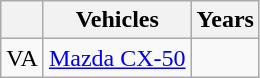<table class="wikitable">
<tr>
<th></th>
<th>Vehicles</th>
<th>Years</th>
</tr>
<tr>
<td>VA</td>
<td><a href='#'>Mazda CX-50</a></td>
<td></td>
</tr>
</table>
